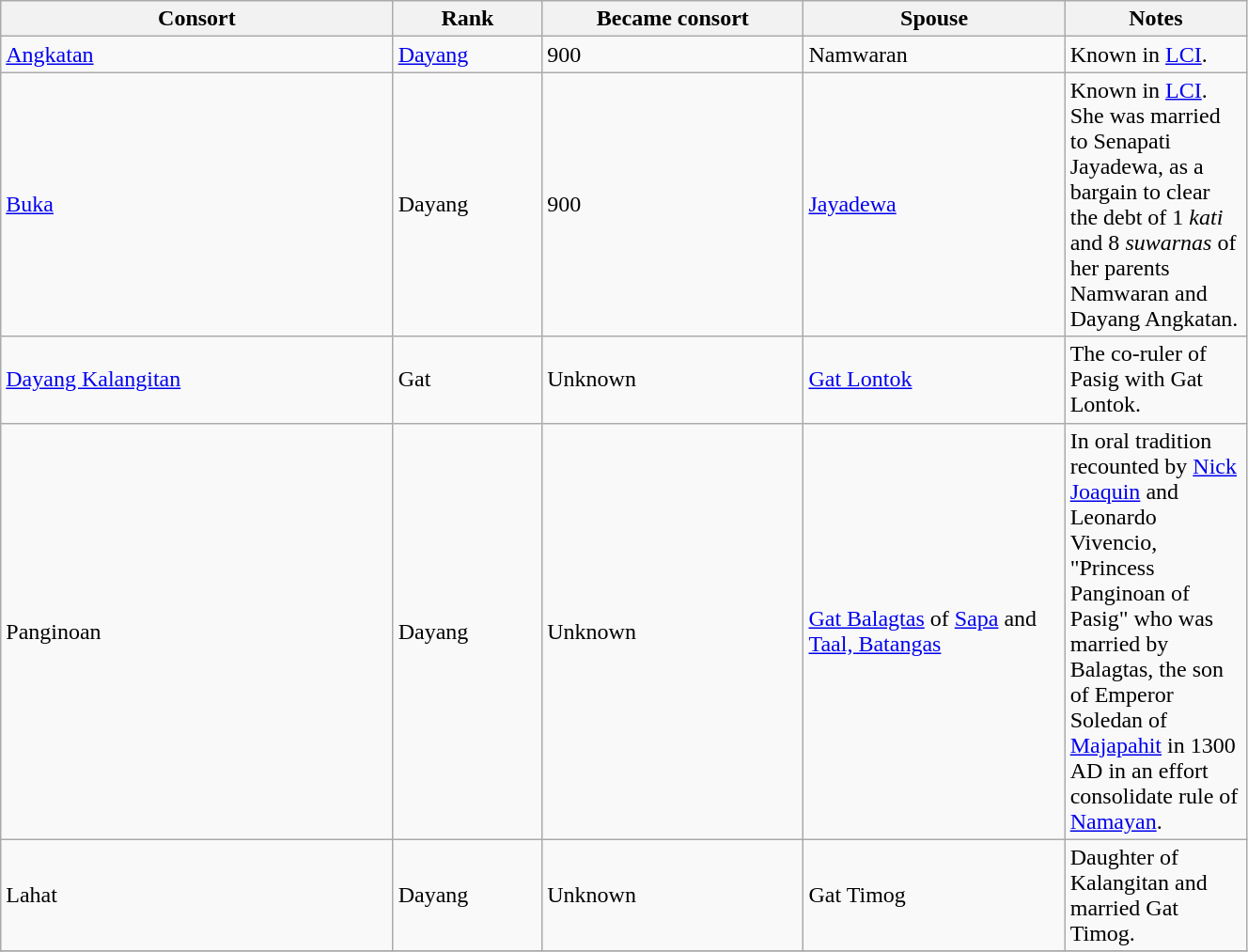<table class="wikitable" style="width:70%;">
<tr>
<th style="width:15%;">Consort</th>
<th style="width:5%;">Rank</th>
<th style="width:10%;">Became consort</th>
<th style="width:10%;">Spouse</th>
<th style="width:5%;">Notes</th>
</tr>
<tr>
<td><a href='#'>Angkatan</a></td>
<td><a href='#'>Dayang</a></td>
<td> 900</td>
<td>Namwaran</td>
<td>Known in <a href='#'>LCI</a>.</td>
</tr>
<tr>
<td><a href='#'>Buka</a></td>
<td>Dayang</td>
<td> 900</td>
<td><a href='#'>Jayadewa</a></td>
<td>Known in <a href='#'>LCI</a>. She was married to Senapati Jayadewa, as a bargain to clear the debt of 1 <em>kati</em> and 8 <em>suwarnas</em> of her parents Namwaran and Dayang Angkatan.</td>
</tr>
<tr>
<td><a href='#'>Dayang Kalangitan</a></td>
<td>Gat</td>
<td>Unknown</td>
<td><a href='#'>Gat Lontok</a></td>
<td>The co-ruler of Pasig with Gat Lontok.</td>
</tr>
<tr>
<td>Panginoan</td>
<td>Dayang</td>
<td>Unknown</td>
<td><a href='#'>Gat Balagtas</a> of <a href='#'>Sapa</a> and <a href='#'>Taal, Batangas</a></td>
<td>In oral tradition recounted by <a href='#'>Nick Joaquin</a> and Leonardo Vivencio, "Princess Panginoan of Pasig" who was married by Balagtas, the son of Emperor Soledan of <a href='#'>Majapahit</a> in 1300 AD in an effort consolidate rule of <a href='#'>Namayan</a>.</td>
</tr>
<tr>
<td>Lahat</td>
<td>Dayang</td>
<td>Unknown</td>
<td>Gat Timog</td>
<td>Daughter of Kalangitan and married Gat Timog.<strong><em></em></strong></td>
</tr>
<tr>
</tr>
</table>
